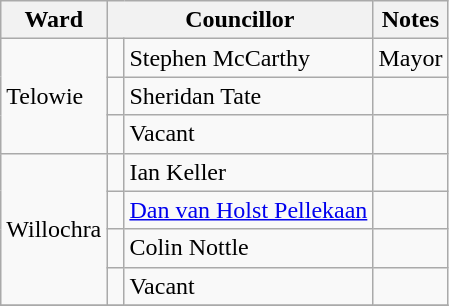<table class="wikitable">
<tr>
<th>Ward</th>
<th colspan="2">Councillor</th>
<th>Notes</th>
</tr>
<tr>
<td rowspan="3">Telowie</td>
<td> </td>
<td>Stephen McCarthy</td>
<td>Mayor</td>
</tr>
<tr>
<td> </td>
<td>Sheridan Tate</td>
<td></td>
</tr>
<tr>
<td> </td>
<td>Vacant</td>
<td></td>
</tr>
<tr>
<td rowspan="4">Willochra</td>
<td> </td>
<td>Ian Keller</td>
<td></td>
</tr>
<tr>
<td> </td>
<td><a href='#'>Dan van Holst Pellekaan</a></td>
<td></td>
</tr>
<tr>
<td> </td>
<td>Colin Nottle</td>
<td></td>
</tr>
<tr>
<td> </td>
<td>Vacant</td>
<td></td>
</tr>
<tr>
</tr>
</table>
